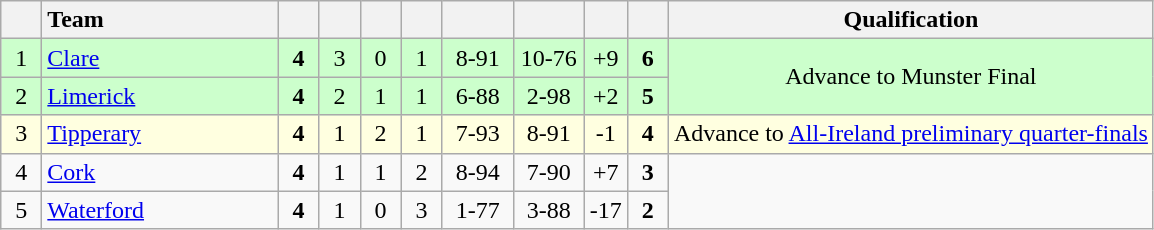<table class="wikitable" style="text-align:center">
<tr>
<th width="20"></th>
<th width="150" style="text-align:left;">Team</th>
<th width="20"></th>
<th width="20"></th>
<th width="20"></th>
<th width="20"></th>
<th width="40"></th>
<th width="40"></th>
<th width="20"></th>
<th width="20"></th>
<th>Qualification</th>
</tr>
<tr style="background:#ccffcc">
<td>1</td>
<td style="text-align:left"> <a href='#'>Clare</a></td>
<td><strong>4</strong></td>
<td>3</td>
<td>0</td>
<td>1</td>
<td>8-91</td>
<td>10-76</td>
<td>+9</td>
<td><strong>6</strong></td>
<td rowspan="2">Advance to Munster Final</td>
</tr>
<tr style="background:#ccffcc">
<td>2</td>
<td style="text-align:left"> <a href='#'>Limerick</a></td>
<td><strong>4</strong></td>
<td>2</td>
<td>1</td>
<td>1</td>
<td>6-88</td>
<td>2-98</td>
<td>+2</td>
<td><strong>5</strong></td>
</tr>
<tr style="background:#FFFFE0">
<td>3</td>
<td style="text-align:left"> <a href='#'>Tipperary</a></td>
<td><strong>4</strong></td>
<td>1</td>
<td>2</td>
<td>1</td>
<td>7-93</td>
<td>8-91</td>
<td>-1</td>
<td><strong>4</strong></td>
<td>Advance to <a href='#'>All-Ireland preliminary quarter-finals</a></td>
</tr>
<tr>
<td>4</td>
<td style="text-align:left"> <a href='#'>Cork</a></td>
<td><strong>4</strong></td>
<td>1</td>
<td>1</td>
<td>2</td>
<td>8-94</td>
<td>7-90</td>
<td>+7</td>
<td><strong>3</strong></td>
<td rowspan="2"></td>
</tr>
<tr>
<td>5</td>
<td style="text-align:left"> <a href='#'>Waterford</a></td>
<td><strong>4</strong></td>
<td>1</td>
<td>0</td>
<td>3</td>
<td>1-77</td>
<td>3-88</td>
<td>-17</td>
<td><strong>2</strong></td>
</tr>
</table>
